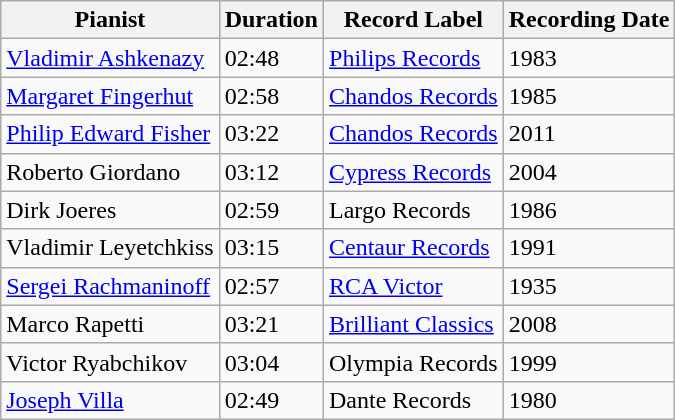<table class="wikitable">
<tr>
<th>Pianist</th>
<th>Duration</th>
<th>Record Label</th>
<th>Recording Date</th>
</tr>
<tr>
<td><a href='#'>Vladimir Ashkenazy</a></td>
<td>02:48</td>
<td><a href='#'>Philips Records</a></td>
<td>1983</td>
</tr>
<tr>
<td><a href='#'>Margaret Fingerhut</a></td>
<td>02:58</td>
<td><a href='#'>Chandos Records</a></td>
<td>1985</td>
</tr>
<tr>
<td><a href='#'>Philip Edward Fisher</a></td>
<td>03:22</td>
<td><a href='#'>Chandos Records</a></td>
<td>2011</td>
</tr>
<tr>
<td>Roberto Giordano</td>
<td>03:12</td>
<td><a href='#'>Cypress Records</a></td>
<td>2004</td>
</tr>
<tr>
<td>Dirk Joeres</td>
<td>02:59</td>
<td>Largo Records</td>
<td>1986</td>
</tr>
<tr>
<td>Vladimir Leyetchkiss</td>
<td>03:15</td>
<td><a href='#'>Centaur Records</a></td>
<td>1991</td>
</tr>
<tr>
<td><a href='#'>Sergei Rachmaninoff</a></td>
<td>02:57</td>
<td><a href='#'>RCA Victor</a></td>
<td>1935</td>
</tr>
<tr>
<td>Marco Rapetti</td>
<td>03:21</td>
<td><a href='#'>Brilliant Classics</a></td>
<td>2008</td>
</tr>
<tr>
<td>Victor Ryabchikov</td>
<td>03:04</td>
<td>Olympia Records</td>
<td>1999</td>
</tr>
<tr>
<td><a href='#'>Joseph Villa</a></td>
<td>02:49</td>
<td>Dante Records</td>
<td>1980</td>
</tr>
</table>
